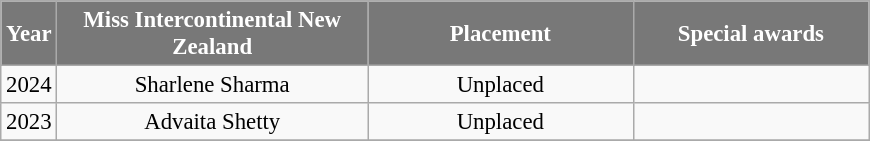<table class="wikitable sortable" style="font-size: 95%; text-align:center">
<tr>
<th width="30" style="background-color:#787878;color:#FFFFFF;">Year</th>
<th width="200" style="background-color:#787878;color:#FFFFFF;">Miss Intercontinental New Zealand</th>
<th width="170" style="background-color:#787878;color:#FFFFFF;">Placement</th>
<th width="150" style="background-color:#787878;color:#FFFFFF;">Special awards</th>
</tr>
<tr>
<td>2024</td>
<td>Sharlene Sharma</td>
<td>Unplaced</td>
<td></td>
</tr>
<tr>
<td>2023</td>
<td>Advaita Shetty</td>
<td>Unplaced</td>
<td></td>
</tr>
<tr>
</tr>
</table>
